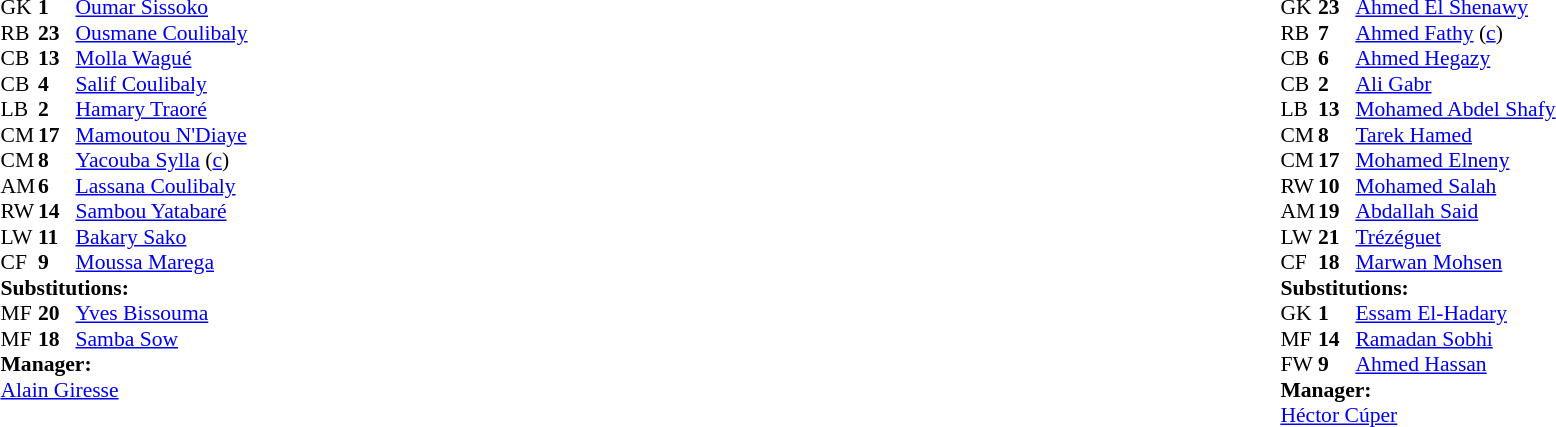<table width="100%">
<tr>
<td valign="top" width="40%"><br><table style="font-size:90%" cellspacing="0" cellpadding="0">
<tr>
<th width=25></th>
<th width=25></th>
</tr>
<tr>
<td>GK</td>
<td><strong>1</strong></td>
<td><a href='#'>Oumar Sissoko</a></td>
</tr>
<tr>
<td>RB</td>
<td><strong>23</strong></td>
<td><a href='#'>Ousmane Coulibaly</a></td>
</tr>
<tr>
<td>CB</td>
<td><strong>13</strong></td>
<td><a href='#'>Molla Wagué</a></td>
</tr>
<tr>
<td>CB</td>
<td><strong>4</strong></td>
<td><a href='#'>Salif Coulibaly</a></td>
</tr>
<tr>
<td>LB</td>
<td><strong>2</strong></td>
<td><a href='#'>Hamary Traoré</a></td>
</tr>
<tr>
<td>CM</td>
<td><strong>17</strong></td>
<td><a href='#'>Mamoutou N'Diaye</a></td>
</tr>
<tr>
<td>CM</td>
<td><strong>8</strong></td>
<td><a href='#'>Yacouba Sylla</a> (<a href='#'>c</a>)</td>
</tr>
<tr>
<td>AM</td>
<td><strong>6</strong></td>
<td><a href='#'>Lassana Coulibaly</a></td>
<td></td>
<td></td>
</tr>
<tr>
<td>RW</td>
<td><strong>14</strong></td>
<td><a href='#'>Sambou Yatabaré</a></td>
<td></td>
<td></td>
</tr>
<tr>
<td>LW</td>
<td><strong>11</strong></td>
<td><a href='#'>Bakary Sako</a></td>
</tr>
<tr>
<td>CF</td>
<td><strong>9</strong></td>
<td><a href='#'>Moussa Marega</a></td>
</tr>
<tr>
<td colspan=3><strong>Substitutions:</strong></td>
</tr>
<tr>
<td>MF</td>
<td><strong>20</strong></td>
<td><a href='#'>Yves Bissouma</a></td>
<td></td>
<td></td>
</tr>
<tr>
<td>MF</td>
<td><strong>18</strong></td>
<td><a href='#'>Samba Sow</a></td>
<td></td>
<td></td>
</tr>
<tr>
<td colspan=3><strong>Manager:</strong></td>
</tr>
<tr>
<td colspan=3> <a href='#'>Alain Giresse</a></td>
</tr>
</table>
</td>
<td valign="top"></td>
<td valign="top" width="50%"><br><table style="font-size:90%; margin:auto" cellspacing="0" cellpadding="0">
<tr>
<th width=25></th>
<th width=25></th>
</tr>
<tr>
<td>GK</td>
<td><strong>23</strong></td>
<td><a href='#'>Ahmed El Shenawy</a></td>
<td></td>
<td></td>
</tr>
<tr>
<td>RB</td>
<td><strong>7</strong></td>
<td><a href='#'>Ahmed Fathy</a> (<a href='#'>c</a>)</td>
<td></td>
</tr>
<tr>
<td>CB</td>
<td><strong>6</strong></td>
<td><a href='#'>Ahmed Hegazy</a></td>
</tr>
<tr>
<td>CB</td>
<td><strong>2</strong></td>
<td><a href='#'>Ali Gabr</a></td>
</tr>
<tr>
<td>LB</td>
<td><strong>13</strong></td>
<td><a href='#'>Mohamed Abdel Shafy</a></td>
</tr>
<tr>
<td>CM</td>
<td><strong>8</strong></td>
<td><a href='#'>Tarek Hamed</a></td>
</tr>
<tr>
<td>CM</td>
<td><strong>17</strong></td>
<td><a href='#'>Mohamed Elneny</a></td>
</tr>
<tr>
<td>RW</td>
<td><strong>10</strong></td>
<td><a href='#'>Mohamed Salah</a></td>
<td></td>
<td></td>
</tr>
<tr>
<td>AM</td>
<td><strong>19</strong></td>
<td><a href='#'>Abdallah Said</a></td>
</tr>
<tr>
<td>LW</td>
<td><strong>21</strong></td>
<td><a href='#'>Trézéguet</a></td>
</tr>
<tr>
<td>CF</td>
<td><strong>18</strong></td>
<td><a href='#'>Marwan Mohsen</a></td>
<td></td>
<td></td>
</tr>
<tr>
<td colspan=3><strong>Substitutions:</strong></td>
</tr>
<tr>
<td>GK</td>
<td><strong>1</strong></td>
<td><a href='#'>Essam El-Hadary</a></td>
<td></td>
<td></td>
</tr>
<tr>
<td>MF</td>
<td><strong>14</strong></td>
<td><a href='#'>Ramadan Sobhi</a></td>
<td></td>
<td></td>
</tr>
<tr>
<td>FW</td>
<td><strong>9</strong></td>
<td><a href='#'>Ahmed Hassan</a></td>
<td></td>
<td></td>
</tr>
<tr>
<td colspan=3><strong>Manager:</strong></td>
</tr>
<tr>
<td colspan=3> <a href='#'>Héctor Cúper</a></td>
</tr>
</table>
</td>
</tr>
</table>
